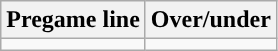<table class="wikitable">
<tr align="center">
<th>Pregame line</th>
<th>Over/under</th>
</tr>
<tr align="center">
<td></td>
<td></td>
</tr>
</table>
